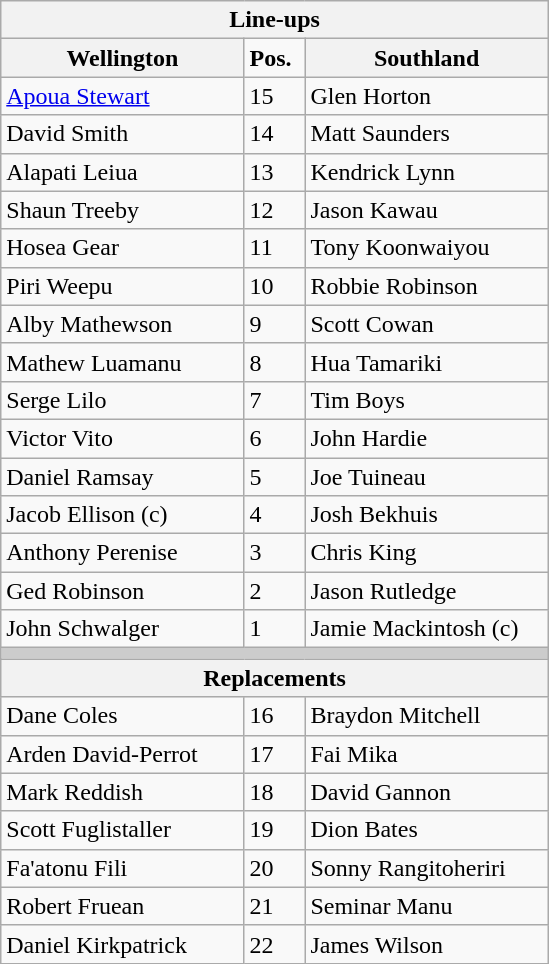<table class="wikitable" style="float:right; margin-left:1em">
<tr>
<th colspan=3>Line-ups</th>
</tr>
<tr>
<th width=40%>Wellington</th>
<td width=10%><strong>Pos.</strong></td>
<th width=40%>Southland</th>
</tr>
<tr>
<td><a href='#'>Apoua Stewart</a></td>
<td>15</td>
<td>Glen Horton</td>
</tr>
<tr>
<td>David Smith</td>
<td>14</td>
<td>Matt Saunders</td>
</tr>
<tr>
<td>Alapati Leiua</td>
<td>13</td>
<td>Kendrick Lynn</td>
</tr>
<tr>
<td>Shaun Treeby</td>
<td>12</td>
<td>Jason Kawau</td>
</tr>
<tr>
<td>Hosea Gear</td>
<td>11</td>
<td>Tony Koonwaiyou</td>
</tr>
<tr>
<td>Piri Weepu</td>
<td>10</td>
<td>Robbie Robinson</td>
</tr>
<tr>
<td>Alby Mathewson</td>
<td>9</td>
<td>Scott Cowan</td>
</tr>
<tr>
<td>Mathew Luamanu</td>
<td>8</td>
<td>Hua Tamariki</td>
</tr>
<tr>
<td>Serge Lilo</td>
<td>7</td>
<td>Tim Boys</td>
</tr>
<tr>
<td>Victor Vito</td>
<td>6</td>
<td>John Hardie</td>
</tr>
<tr>
<td>Daniel Ramsay</td>
<td>5</td>
<td>Joe Tuineau</td>
</tr>
<tr>
<td>Jacob Ellison (c)</td>
<td>4</td>
<td>Josh Bekhuis</td>
</tr>
<tr>
<td>Anthony Perenise</td>
<td>3</td>
<td>Chris King</td>
</tr>
<tr>
<td>Ged Robinson</td>
<td>2</td>
<td>Jason Rutledge</td>
</tr>
<tr>
<td>John Schwalger</td>
<td>1</td>
<td>Jamie Mackintosh (c)</td>
</tr>
<tr>
<td bgcolor=#cccccc colspan=3></td>
</tr>
<tr>
<th colspan=3>Replacements</th>
</tr>
<tr>
<td>Dane Coles</td>
<td>16</td>
<td>Braydon Mitchell</td>
</tr>
<tr>
<td>Arden David-Perrot</td>
<td>17</td>
<td>Fai Mika</td>
</tr>
<tr>
<td>Mark Reddish</td>
<td>18</td>
<td>David Gannon</td>
</tr>
<tr>
<td>Scott Fuglistaller</td>
<td>19</td>
<td>Dion Bates</td>
</tr>
<tr>
<td>Fa'atonu Fili</td>
<td>20</td>
<td>Sonny Rangitoheriri</td>
</tr>
<tr>
<td>Robert Fruean</td>
<td>21</td>
<td>Seminar Manu</td>
</tr>
<tr>
<td>Daniel Kirkpatrick</td>
<td>22</td>
<td>James Wilson</td>
</tr>
</table>
